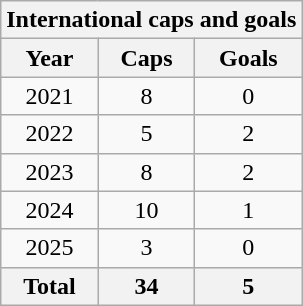<table class="wikitable sortable" style="text-align:center">
<tr>
<th colspan="3">International caps and goals</th>
</tr>
<tr>
<th>Year</th>
<th>Caps</th>
<th>Goals</th>
</tr>
<tr>
<td>2021</td>
<td>8</td>
<td>0</td>
</tr>
<tr>
<td>2022</td>
<td>5</td>
<td>2</td>
</tr>
<tr>
<td>2023</td>
<td>8</td>
<td>2</td>
</tr>
<tr>
<td>2024</td>
<td>10</td>
<td>1</td>
</tr>
<tr>
<td>2025</td>
<td>3</td>
<td>0</td>
</tr>
<tr>
<th>Total</th>
<th>34</th>
<th>5</th>
</tr>
</table>
